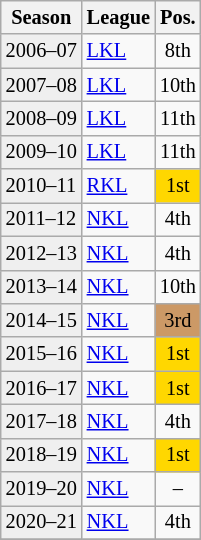<table class="wikitable" style="font-size:85%">
<tr>
<th>Season</th>
<th>League</th>
<th>Pos.</th>
</tr>
<tr>
<td style="background:#efefef;">2006–07</td>
<td><a href='#'>LKL</a></td>
<td align="center">8th</td>
</tr>
<tr>
<td style="background:#efefef;">2007–08</td>
<td><a href='#'>LKL</a></td>
<td align="center">10th</td>
</tr>
<tr>
<td style="background:#efefef;">2008–09</td>
<td><a href='#'>LKL</a></td>
<td align="center">11th</td>
</tr>
<tr>
<td style="background:#efefef;">2009–10</td>
<td><a href='#'>LKL</a></td>
<td align="center">11th</td>
</tr>
<tr>
<td style="background:#efefef;">2010–11</td>
<td><a href='#'>RKL</a></td>
<td align="center" style="background:gold">1st</td>
</tr>
<tr>
<td style="background:#efefef;">2011–12</td>
<td><a href='#'>NKL</a></td>
<td align="center">4th</td>
</tr>
<tr>
<td style="background:#efefef;">2012–13</td>
<td><a href='#'>NKL</a></td>
<td align="center">4th</td>
</tr>
<tr>
<td style="background:#efefef;">2013–14</td>
<td><a href='#'>NKL</a></td>
<td align="center">10th</td>
</tr>
<tr>
<td style="background:#efefef;">2014–15</td>
<td><a href='#'>NKL</a></td>
<td align="center" bgcolor=#cc9966>3rd</td>
</tr>
<tr>
<td style="background:#efefef;">2015–16</td>
<td><a href='#'>NKL</a></td>
<td align="center" style="background:gold">1st</td>
</tr>
<tr>
<td style="background:#efefef;">2016–17</td>
<td><a href='#'>NKL</a></td>
<td align="center" style="background:gold">1st</td>
</tr>
<tr>
<td style="background:#efefef;">2017–18</td>
<td><a href='#'>NKL</a></td>
<td align="center">4th</td>
</tr>
<tr>
<td style="background:#efefef;">2018–19</td>
<td><a href='#'>NKL</a></td>
<td align="center" style="background:gold">1st</td>
</tr>
<tr>
<td style="background:#efefef;">2019–20</td>
<td><a href='#'>NKL</a></td>
<td align="center">–</td>
</tr>
<tr>
<td style="background:#efefef;">2020–21</td>
<td><a href='#'>NKL</a></td>
<td align="center">4th</td>
</tr>
<tr>
</tr>
</table>
